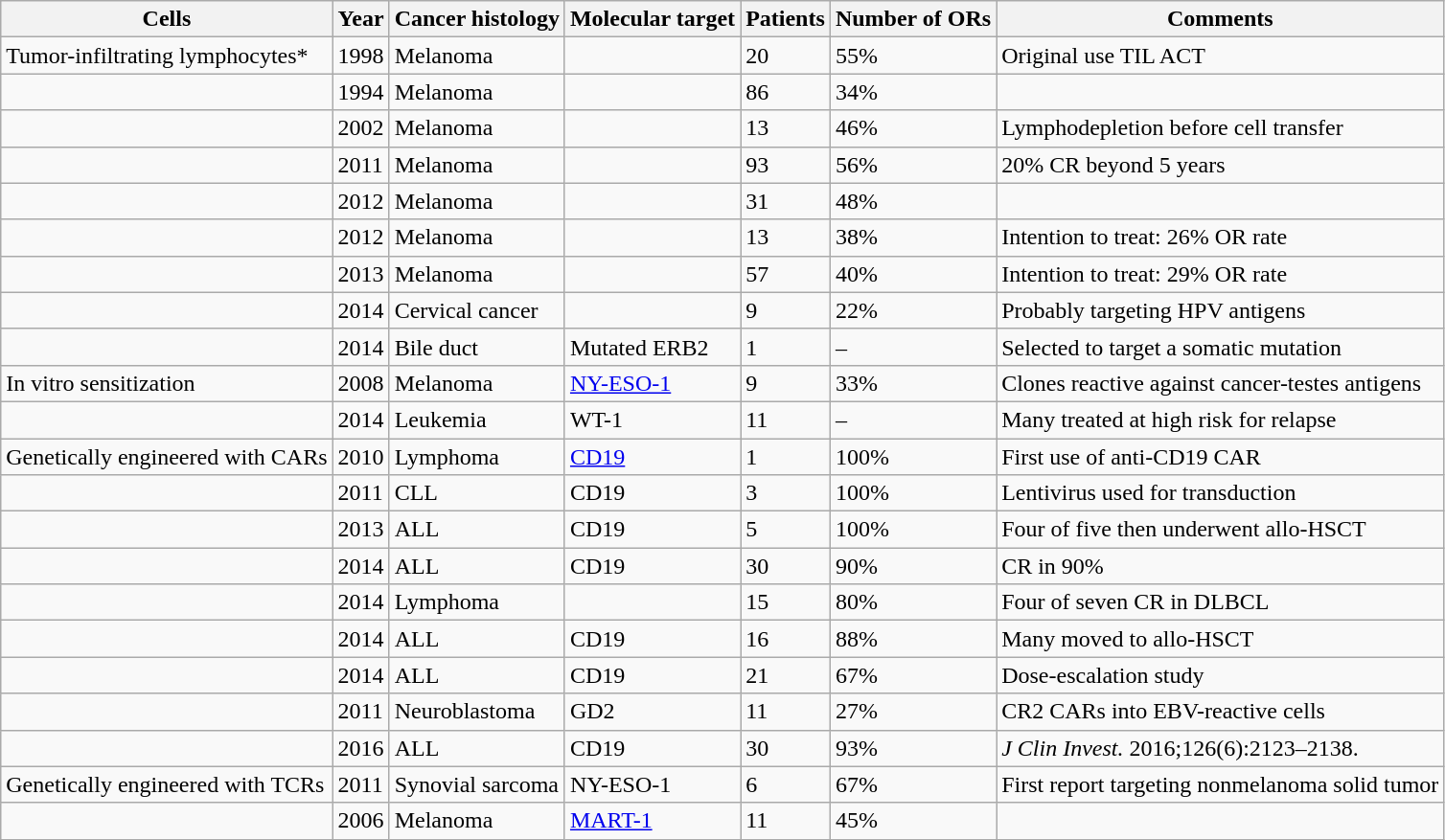<table class="wikitable">
<tr>
<th>Cells</th>
<th>Year</th>
<th>Cancer histology</th>
<th>Molecular target</th>
<th>Patients</th>
<th>Number of ORs</th>
<th>Comments</th>
</tr>
<tr>
<td>Tumor-infiltrating lymphocytes*</td>
<td>1998</td>
<td>Melanoma</td>
<td></td>
<td>20</td>
<td>55%</td>
<td>Original use TIL ACT</td>
</tr>
<tr>
<td></td>
<td>1994</td>
<td>Melanoma</td>
<td></td>
<td>86</td>
<td>34%</td>
<td></td>
</tr>
<tr>
<td></td>
<td>2002</td>
<td>Melanoma</td>
<td></td>
<td>13</td>
<td>46%</td>
<td>Lymphodepletion before cell transfer</td>
</tr>
<tr>
<td></td>
<td>2011</td>
<td>Melanoma</td>
<td></td>
<td>93</td>
<td>56%</td>
<td>20% CR beyond 5 years</td>
</tr>
<tr>
<td></td>
<td>2012</td>
<td>Melanoma</td>
<td></td>
<td>31</td>
<td>48%</td>
<td></td>
</tr>
<tr>
<td></td>
<td>2012</td>
<td>Melanoma</td>
<td></td>
<td>13</td>
<td>38%</td>
<td>Intention to treat: 26% OR rate</td>
</tr>
<tr>
<td></td>
<td>2013</td>
<td>Melanoma</td>
<td></td>
<td>57</td>
<td>40%</td>
<td>Intention to treat: 29% OR rate</td>
</tr>
<tr>
<td></td>
<td>2014</td>
<td>Cervical cancer</td>
<td></td>
<td>9</td>
<td>22%</td>
<td>Probably targeting HPV antigens</td>
</tr>
<tr>
<td></td>
<td>2014</td>
<td>Bile duct</td>
<td>Mutated ERB2</td>
<td>1</td>
<td>–</td>
<td>Selected to target a somatic mutation</td>
</tr>
<tr>
<td>In vitro sensitization</td>
<td>2008</td>
<td>Melanoma</td>
<td><a href='#'>NY-ESO-1</a></td>
<td>9</td>
<td>33%</td>
<td>Clones reactive against cancer-testes antigens</td>
</tr>
<tr>
<td></td>
<td>2014</td>
<td>Leukemia</td>
<td>WT-1</td>
<td>11</td>
<td>–</td>
<td>Many treated at high risk for relapse</td>
</tr>
<tr>
<td>Genetically engineered with CARs</td>
<td>2010</td>
<td>Lymphoma</td>
<td><a href='#'>CD19</a></td>
<td>1</td>
<td>100%</td>
<td>First use of anti-CD19 CAR</td>
</tr>
<tr>
<td></td>
<td>2011</td>
<td>CLL</td>
<td>CD19</td>
<td>3</td>
<td>100%</td>
<td>Lentivirus used for transduction</td>
</tr>
<tr>
<td></td>
<td>2013</td>
<td>ALL</td>
<td>CD19</td>
<td>5</td>
<td>100%</td>
<td>Four of five then underwent allo-HSCT</td>
</tr>
<tr>
<td></td>
<td>2014</td>
<td>ALL</td>
<td>CD19</td>
<td>30</td>
<td>90%</td>
<td>CR in 90%</td>
</tr>
<tr>
<td></td>
<td>2014</td>
<td>Lymphoma</td>
<td></td>
<td>15</td>
<td>80%</td>
<td>Four of seven CR in DLBCL</td>
</tr>
<tr>
<td></td>
<td>2014</td>
<td>ALL</td>
<td>CD19</td>
<td>16</td>
<td>88%</td>
<td>Many moved to allo-HSCT</td>
</tr>
<tr>
<td></td>
<td>2014</td>
<td>ALL</td>
<td>CD19</td>
<td>21</td>
<td>67%</td>
<td>Dose-escalation study</td>
</tr>
<tr>
<td></td>
<td>2011</td>
<td>Neuroblastoma</td>
<td>GD2</td>
<td>11</td>
<td>27%</td>
<td>CR2 CARs into EBV-reactive cells</td>
</tr>
<tr>
<td></td>
<td>2016</td>
<td>ALL</td>
<td>CD19</td>
<td>30</td>
<td>93%</td>
<td><em>J Clin Invest.</em> 2016;126(6):2123–2138.</td>
</tr>
<tr>
<td>Genetically engineered with TCRs</td>
<td>2011</td>
<td>Synovial sarcoma</td>
<td>NY-ESO-1</td>
<td>6</td>
<td>67%</td>
<td>First report targeting nonmelanoma solid tumor</td>
</tr>
<tr>
<td></td>
<td>2006</td>
<td>Melanoma</td>
<td><a href='#'>MART-1</a></td>
<td>11</td>
<td>45%</td>
<td></td>
</tr>
</table>
